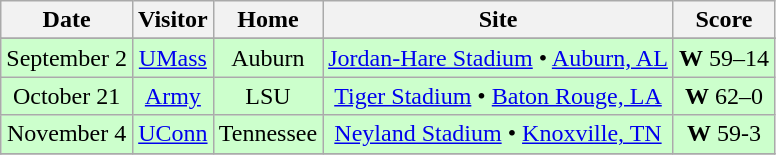<table class="wikitable" style="text-align:center">
<tr>
<th>Date</th>
<th>Visitor</th>
<th>Home</th>
<th>Site</th>
<th>Score</th>
</tr>
<tr>
</tr>
<tr style="background:#ccffcc;">
<td>September 2</td>
<td><a href='#'>UMass</a></td>
<td>Auburn</td>
<td><a href='#'>Jordan-Hare Stadium</a> • <a href='#'>Auburn, AL</a></td>
<td><strong>W</strong> 59–14</td>
</tr>
<tr style="background:#ccffcc;">
<td>October 21</td>
<td><a href='#'>Army</a></td>
<td>LSU</td>
<td><a href='#'>Tiger Stadium</a> • <a href='#'>Baton Rouge, LA</a></td>
<td><strong>W</strong> 62–0</td>
</tr>
<tr style="background:#ccffcc;">
<td>November 4</td>
<td><a href='#'>UConn</a></td>
<td>Tennessee</td>
<td><a href='#'>Neyland Stadium</a> • <a href='#'>Knoxville, TN</a></td>
<td><strong>W</strong> 59-3</td>
</tr>
<tr>
</tr>
</table>
